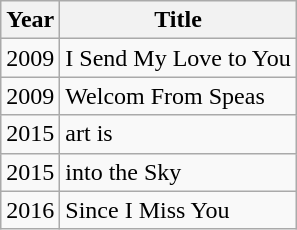<table class="wikitable">
<tr>
<th>Year</th>
<th>Title</th>
</tr>
<tr>
<td>2009</td>
<td>I Send My Love to You</td>
</tr>
<tr>
<td>2009</td>
<td>Welcom From Speas</td>
</tr>
<tr>
<td>2015</td>
<td>art is</td>
</tr>
<tr>
<td>2015</td>
<td>into the Sky</td>
</tr>
<tr>
<td>2016</td>
<td>Since I Miss You</td>
</tr>
</table>
